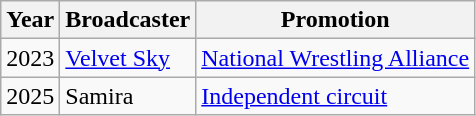<table class="wikitable">
<tr>
<th>Year</th>
<th>Broadcaster</th>
<th>Promotion</th>
</tr>
<tr>
<td>2023</td>
<td><a href='#'>Velvet Sky</a></td>
<td><a href='#'>National Wrestling Alliance</a></td>
</tr>
<tr>
<td>2025</td>
<td>Samira</td>
<td><a href='#'>Independent circuit</a></td>
</tr>
</table>
